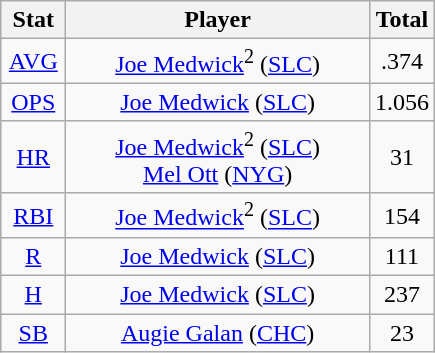<table class="wikitable" style="text-align:center;">
<tr>
<th style="width:15%;">Stat</th>
<th>Player</th>
<th style="width:15%;">Total</th>
</tr>
<tr>
<td><a href='#'>AVG</a></td>
<td><a href='#'>Joe Medwick</a><sup>2</sup> (<a href='#'>SLC</a>)</td>
<td>.374</td>
</tr>
<tr>
<td><a href='#'>OPS</a></td>
<td><a href='#'>Joe Medwick</a> (<a href='#'>SLC</a>)</td>
<td>1.056</td>
</tr>
<tr>
<td><a href='#'>HR</a></td>
<td><a href='#'>Joe Medwick</a><sup>2</sup> (<a href='#'>SLC</a>)<br><a href='#'>Mel Ott</a> (<a href='#'>NYG</a>)</td>
<td>31</td>
</tr>
<tr>
<td><a href='#'>RBI</a></td>
<td><a href='#'>Joe Medwick</a><sup>2</sup> (<a href='#'>SLC</a>)</td>
<td>154</td>
</tr>
<tr>
<td><a href='#'>R</a></td>
<td><a href='#'>Joe Medwick</a> (<a href='#'>SLC</a>)</td>
<td>111</td>
</tr>
<tr>
<td><a href='#'>H</a></td>
<td><a href='#'>Joe Medwick</a> (<a href='#'>SLC</a>)</td>
<td>237</td>
</tr>
<tr>
<td><a href='#'>SB</a></td>
<td><a href='#'>Augie Galan</a> (<a href='#'>CHC</a>)</td>
<td>23</td>
</tr>
</table>
